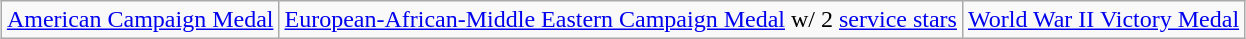<table class="wikitable" style="margin:1em auto; text-align:center;">
<tr>
<td><a href='#'>American Campaign Medal</a></td>
<td><a href='#'>European-African-Middle Eastern Campaign Medal</a> w/ 2 <a href='#'>service stars</a></td>
<td><a href='#'>World War II Victory Medal</a></td>
</tr>
</table>
